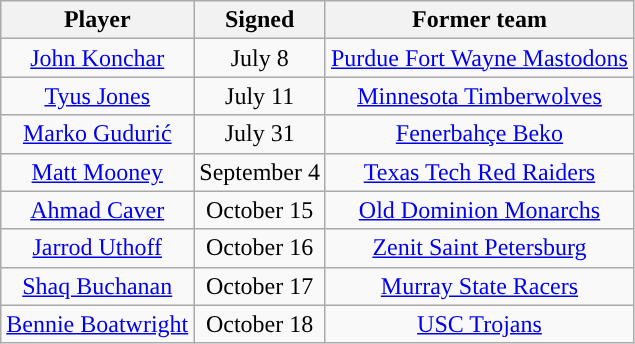<table class="wikitable sortable sortable" style="text-align: center">
<tr>
<th>Player</th>
<th>Signed</th>
<th>Former team</th>
</tr>
<tr>
<td><a href='#'>John Konchar</a></td>
<td>July 8</td>
<td><a href='#'>Purdue Fort Wayne Mastodons</a></td>
</tr>
<tr>
<td><a href='#'>Tyus Jones</a></td>
<td>July 11</td>
<td><a href='#'>Minnesota Timberwolves</a></td>
</tr>
<tr>
<td><a href='#'>Marko Gudurić</a></td>
<td>July 31</td>
<td> <a href='#'>Fenerbahçe Beko</a></td>
</tr>
<tr>
<td><a href='#'>Matt Mooney</a></td>
<td>September 4</td>
<td><a href='#'>Texas Tech Red Raiders</a></td>
</tr>
<tr>
<td><a href='#'>Ahmad Caver</a></td>
<td>October 15</td>
<td><a href='#'>Old Dominion Monarchs</a></td>
</tr>
<tr>
<td><a href='#'>Jarrod Uthoff</a></td>
<td>October 16</td>
<td> <a href='#'>Zenit Saint Petersburg</a></td>
</tr>
<tr>
<td><a href='#'>Shaq Buchanan</a></td>
<td>October 17</td>
<td><a href='#'>Murray State Racers</a></td>
</tr>
<tr>
<td><a href='#'>Bennie Boatwright</a></td>
<td>October 18</td>
<td><a href='#'>USC Trojans</a></td>
</tr>
</table>
